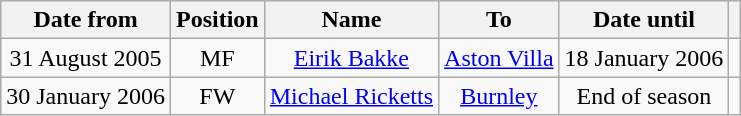<table class="wikitable" style="text-align:center;">
<tr>
<th scope=col>Date from</th>
<th scope=col>Position</th>
<th scope=col>Name</th>
<th scope=col>To</th>
<th scope=col>Date until</th>
<th scope=col></th>
</tr>
<tr>
<td>31 August 2005</td>
<td>MF</td>
<td><a href='#'>Eirik Bakke</a></td>
<td><a href='#'>Aston Villa</a></td>
<td>18 January 2006</td>
<td></td>
</tr>
<tr>
<td>30 January 2006</td>
<td>FW</td>
<td><a href='#'>Michael Ricketts</a></td>
<td><a href='#'>Burnley</a></td>
<td>End of season</td>
<td></td>
</tr>
</table>
